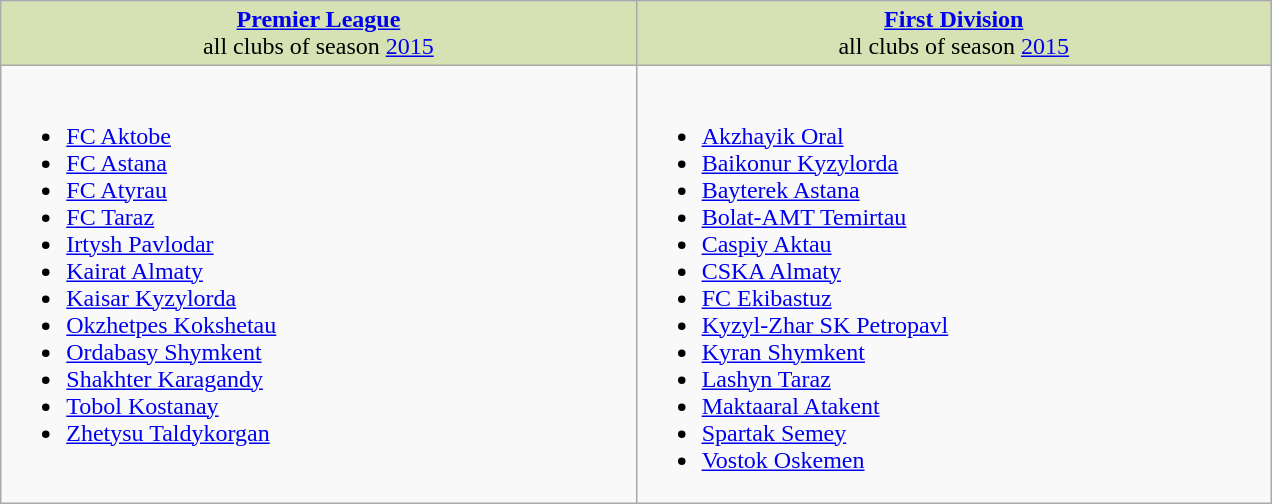<table class="wikitable">
<tr valign="top" bgcolor="#D6E2B3">
<td align="center" width="25%"><strong><a href='#'>Premier League</a></strong><br>all clubs of season <a href='#'>2015</a></td>
<td align="center" width="25%"><strong><a href='#'>First Division</a></strong><br>all clubs of season <a href='#'>2015</a></td>
</tr>
<tr valign="top">
<td><br><ul><li><a href='#'>FC Aktobe</a></li><li><a href='#'>FC Astana</a></li><li><a href='#'>FC Atyrau</a></li><li><a href='#'>FC Taraz</a></li><li><a href='#'>Irtysh Pavlodar</a></li><li><a href='#'>Kairat Almaty</a></li><li><a href='#'>Kaisar Kyzylorda</a></li><li><a href='#'>Okzhetpes Kokshetau</a></li><li><a href='#'>Ordabasy Shymkent</a></li><li><a href='#'>Shakhter Karagandy</a></li><li><a href='#'>Tobol Kostanay</a></li><li><a href='#'>Zhetysu Taldykorgan</a></li></ul></td>
<td><br><ul><li><a href='#'>Аkzhayik Oral</a></li><li><a href='#'>Baikonur Kyzylorda</a></li><li><a href='#'>Bayterek Astana</a></li><li><a href='#'>Bolat-AMT Temirtau</a></li><li><a href='#'>Caspiy Aktau</a></li><li><a href='#'>CSKA Almaty</a></li><li><a href='#'>FC Ekibastuz</a></li><li><a href='#'>Kyzyl-Zhar SK Petropavl</a></li><li><a href='#'>Kyran Shymkent</a></li><li><a href='#'>Lashyn Taraz</a></li><li><a href='#'>Maktaaral Atakent</a></li><li><a href='#'>Spartak Semey</a></li><li><a href='#'>Vostok Oskemen</a></li></ul></td>
</tr>
</table>
